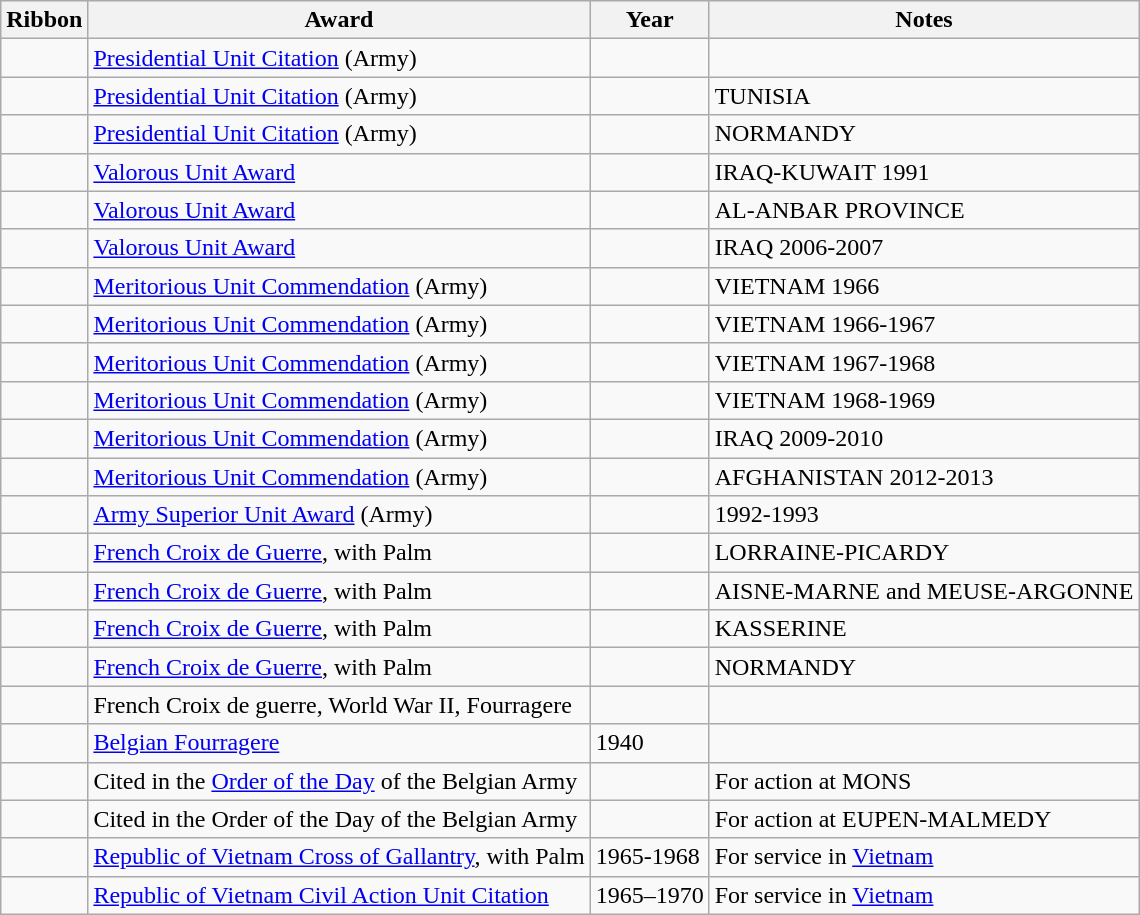<table class="wikitable">
<tr style="background:#efefef;">
<th>Ribbon</th>
<th>Award</th>
<th>Year</th>
<th>Notes</th>
</tr>
<tr>
<td></td>
<td><a href='#'>Presidential Unit Citation</a> (Army)</td>
<td></td>
<td></td>
</tr>
<tr>
<td></td>
<td><a href='#'>Presidential Unit Citation</a> (Army)</td>
<td></td>
<td>TUNISIA</td>
</tr>
<tr>
<td></td>
<td><a href='#'>Presidential Unit Citation</a> (Army)</td>
<td></td>
<td>NORMANDY</td>
</tr>
<tr>
<td></td>
<td><a href='#'>Valorous Unit Award</a></td>
<td></td>
<td>IRAQ-KUWAIT 1991</td>
</tr>
<tr>
<td></td>
<td><a href='#'>Valorous Unit Award</a></td>
<td></td>
<td>AL-ANBAR PROVINCE</td>
</tr>
<tr>
<td></td>
<td><a href='#'>Valorous Unit Award</a></td>
<td></td>
<td>IRAQ 2006-2007</td>
</tr>
<tr>
<td></td>
<td><a href='#'>Meritorious Unit Commendation</a> (Army)</td>
<td></td>
<td>VIETNAM 1966</td>
</tr>
<tr>
<td></td>
<td><a href='#'>Meritorious Unit Commendation</a> (Army)</td>
<td></td>
<td>VIETNAM 1966-1967</td>
</tr>
<tr>
<td></td>
<td><a href='#'>Meritorious Unit Commendation</a> (Army)</td>
<td></td>
<td>VIETNAM 1967-1968</td>
</tr>
<tr>
<td></td>
<td><a href='#'>Meritorious Unit Commendation</a> (Army)</td>
<td></td>
<td>VIETNAM 1968-1969</td>
</tr>
<tr>
<td></td>
<td><a href='#'>Meritorious Unit Commendation</a> (Army)</td>
<td></td>
<td>IRAQ 2009-2010</td>
</tr>
<tr>
<td></td>
<td><a href='#'>Meritorious Unit Commendation</a> (Army)</td>
<td></td>
<td>AFGHANISTAN 2012-2013</td>
</tr>
<tr>
<td></td>
<td><a href='#'>Army Superior Unit Award</a> (Army)</td>
<td></td>
<td>1992-1993</td>
</tr>
<tr>
<td></td>
<td><a href='#'>French Croix de Guerre</a>, with Palm</td>
<td></td>
<td>LORRAINE-PICARDY</td>
</tr>
<tr>
<td></td>
<td><a href='#'>French Croix de Guerre</a>, with Palm</td>
<td></td>
<td>AISNE-MARNE and MEUSE-ARGONNE</td>
</tr>
<tr>
<td></td>
<td><a href='#'>French Croix de Guerre</a>, with Palm</td>
<td></td>
<td>KASSERINE</td>
</tr>
<tr>
<td></td>
<td><a href='#'>French Croix de Guerre</a>, with Palm</td>
<td></td>
<td>NORMANDY</td>
</tr>
<tr>
<td></td>
<td>French Croix de guerre, World War II, Fourragere</td>
<td></td>
<td></td>
</tr>
<tr>
<td></td>
<td><a href='#'>Belgian Fourragere</a></td>
<td>1940</td>
<td></td>
</tr>
<tr>
<td></td>
<td>Cited in the <a href='#'>Order of the Day</a> of the Belgian Army</td>
<td></td>
<td>For action at MONS</td>
</tr>
<tr>
<td></td>
<td>Cited in the Order of the Day of the Belgian Army</td>
<td></td>
<td>For action at EUPEN-MALMEDY</td>
</tr>
<tr>
<td></td>
<td><a href='#'>Republic of Vietnam Cross of Gallantry</a>, with Palm</td>
<td>1965-1968</td>
<td>For service in <a href='#'>Vietnam</a></td>
</tr>
<tr>
<td></td>
<td><a href='#'>Republic of Vietnam Civil Action Unit Citation</a></td>
<td>1965–1970</td>
<td>For service in <a href='#'>Vietnam</a></td>
</tr>
</table>
